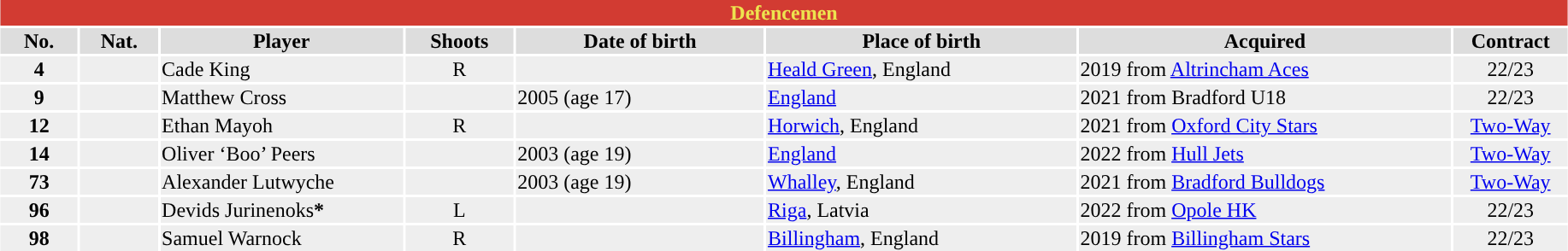<table class="toccolours"  style="width:97%; clear:both; margin:1.5em auto; text-align:center;">
<tr style="background:#ddd;">
<th colspan="11" style="background:#d23b32; color:#ede34f;”">Defencemen</th>
</tr>
<tr style="background:#ddd;">
<th width=5%>No.</th>
<th width=5%>Nat.</th>
<th !width=22%>Player</th>
<th width=7%>Shoots</th>
<th width=16%>Date of birth</th>
<th width=20%>Place of birth</th>
<th width=24%>Acquired</th>
<td><strong>Contract</strong></td>
</tr>
<tr style="background:#eee;">
<td><strong>4</strong></td>
<td></td>
<td align=left>Cade King</td>
<td>R</td>
<td align=left></td>
<td align=left><a href='#'>Heald Green</a>, England</td>
<td align=left>2019 from <a href='#'>Altrincham Aces</a></td>
<td>22/23</td>
</tr>
<tr style="background:#eee;">
<td><strong>9</strong></td>
<td></td>
<td align=left>Matthew Cross</td>
<td></td>
<td align=left>2005 (age 17)</td>
<td align=left><a href='#'>England</a></td>
<td align=left>2021 from Bradford U18</td>
<td>22/23</td>
</tr>
<tr style="background:#eee;">
<td><strong>12</strong></td>
<td></td>
<td align=left>Ethan Mayoh</td>
<td>R</td>
<td align=left></td>
<td align=left><a href='#'>Horwich</a>, England</td>
<td align=left>2021 from <a href='#'>Oxford City Stars</a></td>
<td><a href='#'>Two-Way</a></td>
</tr>
<tr style="background:#eee;">
<td><strong>14</strong></td>
<td></td>
<td align=left>Oliver ‘Boo’ Peers</td>
<td></td>
<td align=left>2003 (age 19)</td>
<td align=left><a href='#'>England</a></td>
<td align=left>2022 from <a href='#'>Hull Jets</a></td>
<td><a href='#'>Two-Way</a></td>
</tr>
<tr style="background:#eee;">
<td><strong>73</strong></td>
<td></td>
<td align=left>Alexander Lutwyche</td>
<td></td>
<td align=left>2003 (age 19)</td>
<td align=left><a href='#'>Whalley</a>, England</td>
<td align=left>2021 from <a href='#'>Bradford Bulldogs</a></td>
<td><a href='#'>Two-Way</a></td>
</tr>
<tr style="background:#eee;">
<td><strong>96</strong></td>
<td></td>
<td align=left>Devids Jurinenoks<strong>*</strong></td>
<td>L</td>
<td align=left></td>
<td align=left><a href='#'>Riga</a>, Latvia</td>
<td align=left>2022 from <a href='#'>Opole HK</a></td>
<td>22/23</td>
</tr>
<tr style="background:#eee;">
<td><strong>98</strong></td>
<td></td>
<td align=left>Samuel Warnock</td>
<td>R</td>
<td align=left></td>
<td align=left><a href='#'>Billingham</a>, England</td>
<td align=left>2019 from <a href='#'>Billingham Stars</a></td>
<td>22/23</td>
</tr>
</table>
